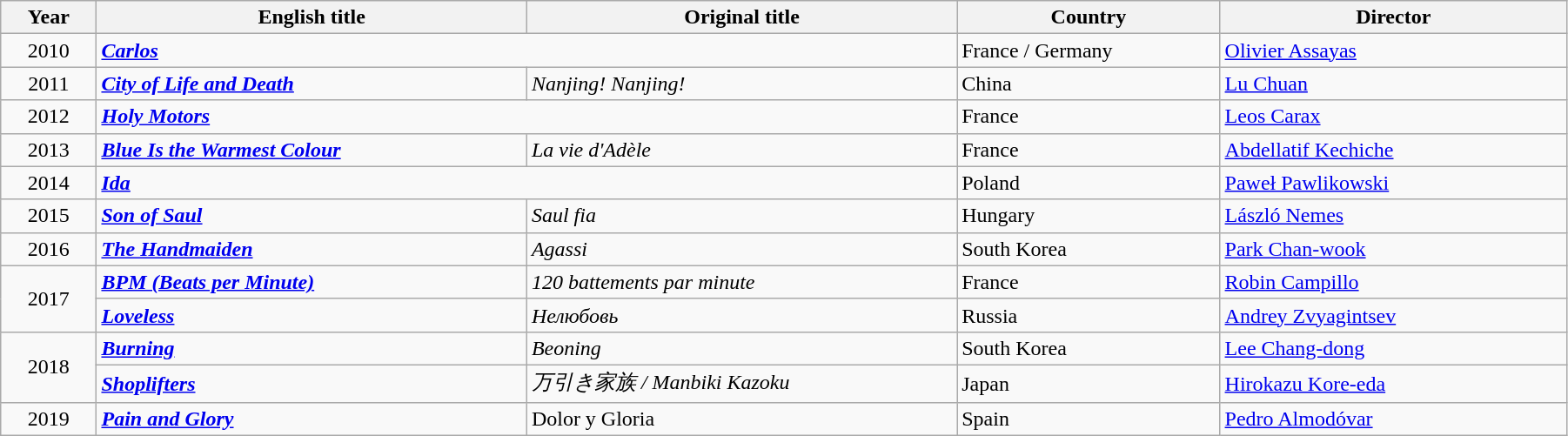<table class="wikitable" width="95%" cellpadding="5">
<tr>
<th width="50"><strong>Year</strong></th>
<th width="250"><strong>English title</strong></th>
<th width="250"><strong>Original title</strong></th>
<th width="150"><strong>Country</strong></th>
<th width="200"><strong>Director</strong></th>
</tr>
<tr>
<td style="text-align:center;">2010</td>
<td colspan="2"><strong><em><a href='#'>Carlos</a></em></strong></td>
<td>France / Germany</td>
<td><a href='#'>Olivier Assayas</a></td>
</tr>
<tr>
<td style="text-align:center;">2011</td>
<td><strong><em><a href='#'>City of Life and Death</a></em></strong></td>
<td><em>Nanjing! Nanjing!</em></td>
<td>China</td>
<td><a href='#'>Lu Chuan</a></td>
</tr>
<tr>
<td style="text-align:center;">2012</td>
<td colspan="2"><strong><em><a href='#'>Holy Motors</a></em></strong></td>
<td>France</td>
<td><a href='#'>Leos Carax</a></td>
</tr>
<tr>
<td style="text-align:center;">2013</td>
<td><strong><em><a href='#'>Blue Is the Warmest Colour</a></em></strong></td>
<td><em>La vie d'Adèle</em></td>
<td>France</td>
<td><a href='#'>Abdellatif Kechiche</a></td>
</tr>
<tr>
<td style="text-align:center;">2014</td>
<td colspan="2"><strong><em><a href='#'>Ida</a></em></strong></td>
<td>Poland</td>
<td><a href='#'>Paweł Pawlikowski</a></td>
</tr>
<tr>
<td style="text-align:center;">2015</td>
<td><strong><em><a href='#'>Son of Saul</a></em></strong></td>
<td><em>Saul fia</em></td>
<td>Hungary</td>
<td><a href='#'>László Nemes</a></td>
</tr>
<tr>
<td style="text-align:center;">2016</td>
<td><strong><em><a href='#'>The Handmaiden</a></em></strong></td>
<td><em>Agassi</em></td>
<td>South Korea</td>
<td><a href='#'>Park Chan-wook</a></td>
</tr>
<tr>
<td rowspan="2" style="text-align:center;">2017</td>
<td><strong><em><a href='#'>BPM (Beats per Minute)</a></em></strong></td>
<td><em>120 battements par minute</em></td>
<td>France</td>
<td><a href='#'>Robin Campillo</a></td>
</tr>
<tr>
<td><strong><em><a href='#'>Loveless</a></em></strong></td>
<td><em>Нелюбовь</em></td>
<td>Russia</td>
<td><a href='#'>Andrey Zvyagintsev</a></td>
</tr>
<tr>
<td rowspan="2" style="text-align:center;">2018</td>
<td><strong><em><a href='#'>Burning</a></em></strong></td>
<td><em>Beoning</em></td>
<td>South Korea</td>
<td><a href='#'>Lee Chang-dong</a></td>
</tr>
<tr>
<td><strong><em><a href='#'>Shoplifters</a></em></strong></td>
<td><em>万引き家族 / Manbiki Kazoku</em></td>
<td>Japan</td>
<td><a href='#'>Hirokazu Kore-eda</a></td>
</tr>
<tr>
<td style="text-align:center;">2019</td>
<td><strong><em><a href='#'>Pain and Glory</a></em></strong></td>
<td>Dolor y Gloria</td>
<td>Spain</td>
<td><a href='#'>Pedro Almodóvar</a></td>
</tr>
</table>
